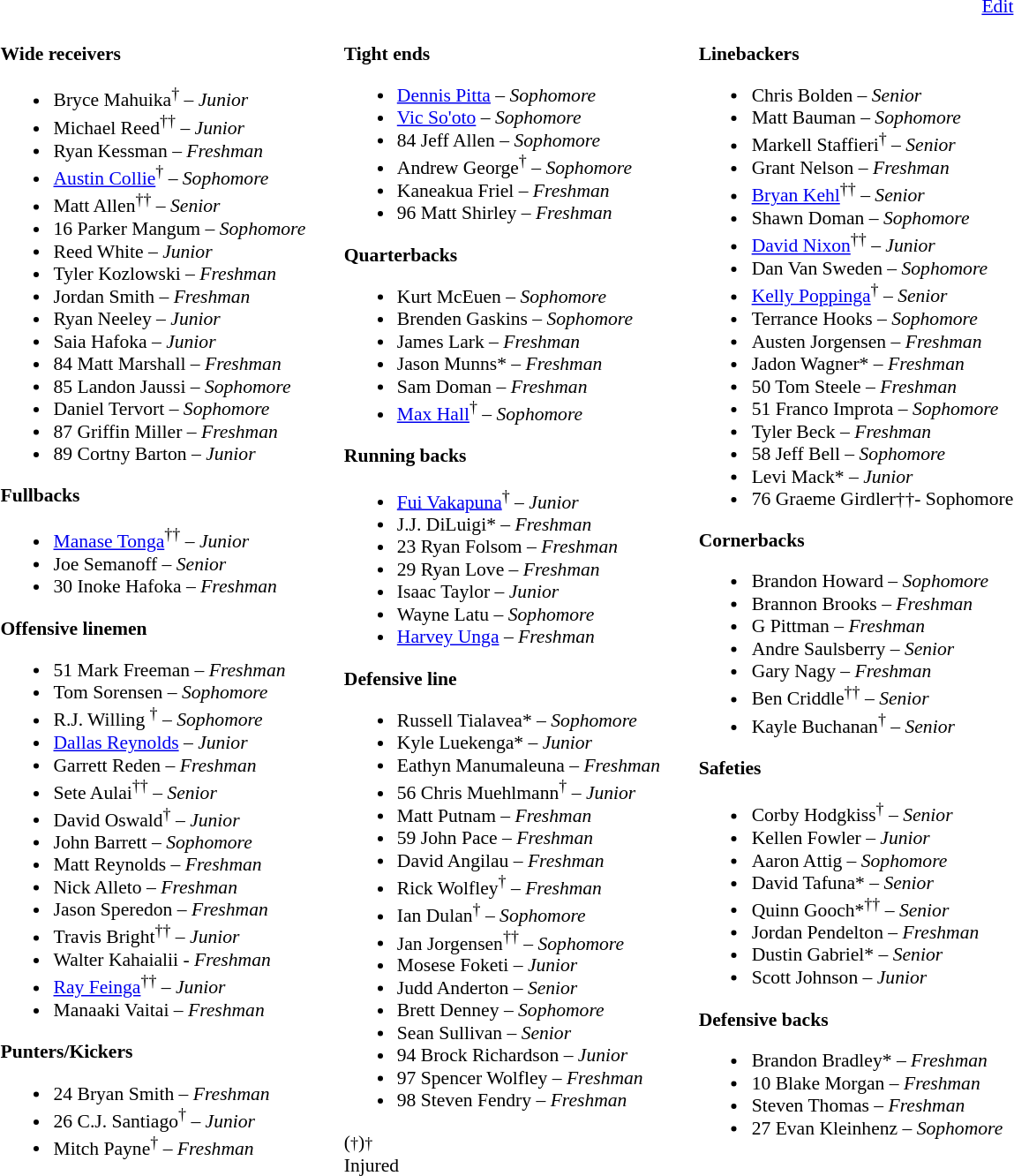<table class="toccolours" style="border-collapse:collapse; font-size:90%;">
<tr>
<td colspan="7" align="center"> </td>
</tr>
<tr>
<td colspan=7 align="right"><a href='#'>Edit</a></td>
</tr>
<tr>
<td valign="top"><br><strong>Wide receivers</strong><ul><li>  Bryce Mahuika<sup>†</sup> – <em>Junior</em></li><li>  Michael Reed<sup>††</sup> – <em>Junior</em></li><li>  Ryan Kessman – <em>Freshman</em></li><li>  <a href='#'>Austin Collie</a><sup>†</sup> – <em>Sophomore</em></li><li>  Matt Allen<sup>††</sup> – <em>Senior</em></li><li>16 Parker Mangum – <em>Sophomore</em></li><li>  Reed White – <em>Junior</em></li><li>  Tyler Kozlowski – <em> Freshman</em></li><li>  Jordan Smith – <em>Freshman</em></li><li>  Ryan Neeley – <em>Junior</em></li><li>  Saia Hafoka – <em>Junior</em></li><li>84 Matt Marshall – <em>Freshman</em></li><li>85 Landon Jaussi – <em>Sophomore</em></li><li>  Daniel Tervort – <em>Sophomore</em></li><li>87 Griffin Miller – <em>Freshman</em></li><li>89 Cortny Barton – <em>Junior</em></li></ul><strong>Fullbacks</strong><ul><li>  <a href='#'>Manase Tonga</a><sup>††</sup> – <em>Junior</em></li><li>  Joe Semanoff – <em>Senior</em></li><li>30 Inoke Hafoka – <em>Freshman</em></li></ul><strong>Offensive linemen</strong><ul><li>51 Mark Freeman – <em>Freshman</em></li><li>  Tom Sorensen – <em>Sophomore</em></li><li>  R.J. Willing <sup>†</sup> – <em>Sophomore</em></li><li>  <a href='#'>Dallas Reynolds</a> – <em>Junior</em></li><li>  Garrett Reden – <em> Freshman</em></li><li>  Sete Aulai<sup>††</sup> – <em>Senior</em></li><li>  David Oswald<sup>†</sup> – <em>Junior</em></li><li>  John Barrett – <em>Sophomore</em></li><li>  Matt Reynolds – <em>Freshman</em></li><li>  Nick Alleto – <em> Freshman</em></li><li>  Jason Speredon – <em> Freshman</em></li><li>  Travis Bright<sup>††</sup> – <em>Junior</em></li><li>  Walter Kahaialii  -<em> Freshman</em></li><li>  <a href='#'>Ray Feinga</a><sup>††</sup> – <em>Junior</em></li><li>  Manaaki Vaitai – <em>Freshman</em></li></ul><strong>Punters/Kickers</strong><ul><li>24 Bryan Smith – <em>Freshman</em></li><li>26 C.J. Santiago<sup>†</sup> – <em>Junior</em></li><li>  Mitch Payne<sup>†</sup> – <em> Freshman</em></li></ul></td>
<td width="25"> </td>
<td valign="top"><br><strong>Tight ends</strong><ul><li>  <a href='#'>Dennis Pitta</a> – <em>Sophomore</em></li><li>  <a href='#'>Vic So'oto</a> – <em> Sophomore</em></li><li>84 Jeff Allen – <em>Sophomore</em></li><li>  Andrew George<sup>†</sup> – <em> Sophomore</em></li><li>  Kaneakua Friel – <em>Freshman</em></li><li>96 Matt Shirley – <em>Freshman</em></li></ul><strong>Quarterbacks</strong><ul><li>  Kurt McEuen – <em> Sophomore</em></li><li>  Brenden Gaskins – <em>Sophomore</em></li><li>  James Lark – <em> Freshman</em></li><li>  Jason Munns* – <em>Freshman</em></li><li>  Sam Doman – <em> Freshman</em></li><li>  <a href='#'>Max Hall</a><sup>†</sup> – <em> Sophomore</em></li></ul><strong>Running backs</strong><ul><li>  <a href='#'>Fui Vakapuna</a><sup>†</sup> – <em>Junior</em></li><li>  J.J. DiLuigi* – <em>Freshman</em></li><li>23 Ryan Folsom – <em>Freshman</em></li><li>29 Ryan Love – <em>Freshman</em></li><li>  Isaac Taylor – <em>Junior</em></li><li>  Wayne Latu – <em> Sophomore</em></li><li> <a href='#'>Harvey Unga</a> – <em> Freshman</em></li></ul><strong>Defensive line</strong><ul><li>  Russell Tialavea* – <em> Sophomore</em></li><li>  Kyle Luekenga* – <em>Junior</em></li><li>  Eathyn Manumaleuna – <em>Freshman</em></li><li>56 Chris Muehlmann<sup>†</sup> – <em>Junior</em></li><li>  Matt Putnam – <em> Freshman</em></li><li>59 John Pace – <em>Freshman</em></li><li>  David Angilau – <em>Freshman</em></li><li>  Rick Wolfley<sup>†</sup> – <em> Freshman</em></li><li>  Ian Dulan<sup>†</sup> – <em>Sophomore</em></li><li>  Jan Jorgensen<sup>††</sup> – <em> Sophomore</em></li><li>  Mosese Foketi – <em>Junior</em></li><li>  Judd Anderton – <em>Senior</em></li><li>  Brett Denney – <em> Sophomore</em></li><li>  Sean Sullivan – <em>Senior</em></li><li>94 Brock Richardson – <em>Junior</em></li><li>97 Spencer Wolfley – <em>Freshman</em></li><li>98 Steven Fendry – <em>Freshman</em></li></ul>(<small>†</small>)<small>†</small><br> Injured</td>
<td width="25"> </td>
<td valign="top"><br><strong>Linebackers</strong><ul><li> Chris Bolden – <em>Senior</em></li><li>  Matt Bauman – <em>Sophomore</em></li><li>  Markell Staffieri<sup>†</sup> – <em>Senior</em></li><li>  Grant Nelson – <em> Freshman</em></li><li>  <a href='#'>Bryan Kehl</a><sup>††</sup> – <em>Senior</em></li><li>  Shawn Doman – <em>Sophomore</em></li><li>  <a href='#'>David Nixon</a><sup>††</sup> – <em>Junior</em></li><li>  Dan Van Sweden – <em> Sophomore</em></li><li>  <a href='#'>Kelly Poppinga</a><sup>†</sup> – <em>Senior</em></li><li>  Terrance Hooks – <em> Sophomore</em></li><li>  Austen Jorgensen – <em>Freshman</em></li><li>  Jadon Wagner* – <em>Freshman</em></li><li>50 Tom Steele – <em>Freshman</em></li><li>51 Franco Improta – <em>Sophomore</em></li><li>  Tyler Beck – <em>Freshman</em></li><li>58 Jeff Bell – <em>Sophomore</em></li><li>Levi Mack* – <em>Junior</em></li><li>76 Graeme Girdler††- Sophomore</li></ul><strong>Cornerbacks</strong><ul><li>  Brandon Howard – <em> Sophomore</em></li><li>  Brannon Brooks – <em>Freshman</em></li><li>  G Pittman – <em>Freshman</em></li><li>  Andre Saulsberry – <em>Senior</em></li><li>  Gary Nagy – <em>Freshman</em></li><li> Ben Criddle<sup>††</sup> – <em>Senior</em></li><li>  Kayle Buchanan<sup>†</sup> – <em>Senior</em></li></ul><strong>Safeties</strong><ul><li> Corby Hodgkiss<sup>†</sup> – <em>Senior</em></li><li>  Kellen Fowler – <em>Junior</em></li><li>  Aaron Attig – <em> Sophomore</em></li><li>  David Tafuna* – <em>Senior</em></li><li>  Quinn Gooch*<sup>††</sup> – <em>Senior</em></li><li>  Jordan Pendelton – <em>Freshman</em></li><li>  Dustin Gabriel* – <em>Senior</em></li><li>  Scott Johnson – <em>Junior</em></li></ul><strong>Defensive backs</strong><ul><li>  Brandon Bradley* – <em> Freshman</em></li><li>10 Blake Morgan – <em>Freshman</em></li><li>  Steven Thomas – <em>Freshman</em></li><li>27 Evan Kleinhenz – <em>Sophomore</em></li></ul></td>
</tr>
<tr>
<td colspan="5" valign="bottom" align="right"></td>
</tr>
</table>
